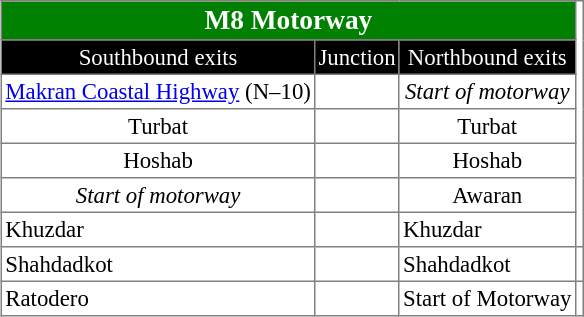<table border=1 cellpadding=2 style="margin-left:1em; margin-bottom: 1em; color: black; border-collapse: collapse; font-size: 95%;">
<tr align="center" bgcolor="008000" style="color: white;font-size:120%;">
<td colspan="3"><strong>M8 Motorway</strong></td>
</tr>
<tr align="center" bgcolor="000000" style="color: white">
<td>Southbound exits</td>
<td>Junction</td>
<td>Northbound exits</td>
</tr>
<tr align="center">
<td><a href='#'>Makran Coastal Highway</a> (N–10)</td>
<td></td>
<td><em>Start of motorway</em></td>
</tr>
<tr align="center">
<td>Turbat</td>
<td></td>
<td>Turbat</td>
</tr>
<tr align="center">
<td>Hoshab</td>
<td></td>
<td>Hoshab</td>
</tr>
<tr align="center">
<td><em>Start of motorway</em></td>
<td></td>
<td>Awaran</td>
</tr>
<tr align=“center”>
<td>Khuzdar</td>
<td></td>
<td>Khuzdar</td>
</tr>
<tr align=“center”>
<td>Shahdadkot</td>
<td></td>
<td>Shahdadkot</td>
<td></td>
</tr>
<tr align=“center”>
<td>Ratodero</td>
<td></td>
<td>Start of Motorway</td>
</tr>
</table>
